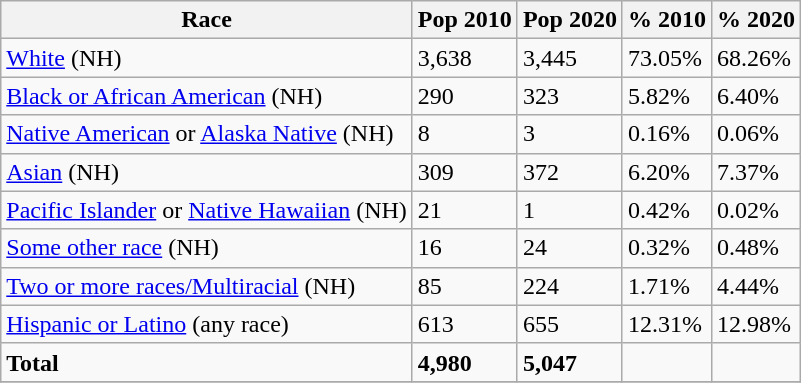<table class="wikitable">
<tr>
<th>Race</th>
<th>Pop 2010</th>
<th>Pop 2020</th>
<th>% 2010</th>
<th>% 2020</th>
</tr>
<tr>
<td><a href='#'>White</a> (NH)</td>
<td>3,638</td>
<td>3,445</td>
<td>73.05%</td>
<td>68.26%</td>
</tr>
<tr>
<td><a href='#'>Black or African American</a> (NH)</td>
<td>290</td>
<td>323</td>
<td>5.82%</td>
<td>6.40%</td>
</tr>
<tr>
<td><a href='#'>Native American</a> or <a href='#'>Alaska Native</a> (NH)</td>
<td>8</td>
<td>3</td>
<td>0.16%</td>
<td>0.06%</td>
</tr>
<tr>
<td><a href='#'>Asian</a> (NH)</td>
<td>309</td>
<td>372</td>
<td>6.20%</td>
<td>7.37%</td>
</tr>
<tr>
<td><a href='#'>Pacific Islander</a> or <a href='#'>Native Hawaiian</a> (NH)</td>
<td>21</td>
<td>1</td>
<td>0.42%</td>
<td>0.02%</td>
</tr>
<tr>
<td><a href='#'>Some other race</a> (NH)</td>
<td>16</td>
<td>24</td>
<td>0.32%</td>
<td>0.48%</td>
</tr>
<tr>
<td><a href='#'>Two or more races/Multiracial</a> (NH)</td>
<td>85</td>
<td>224</td>
<td>1.71%</td>
<td>4.44%</td>
</tr>
<tr>
<td><a href='#'>Hispanic or Latino</a> (any race)</td>
<td>613</td>
<td>655</td>
<td>12.31%</td>
<td>12.98%</td>
</tr>
<tr>
<td><strong>Total</strong></td>
<td><strong>4,980</strong></td>
<td><strong>5,047</strong></td>
<td></td>
<td></td>
</tr>
<tr>
</tr>
</table>
